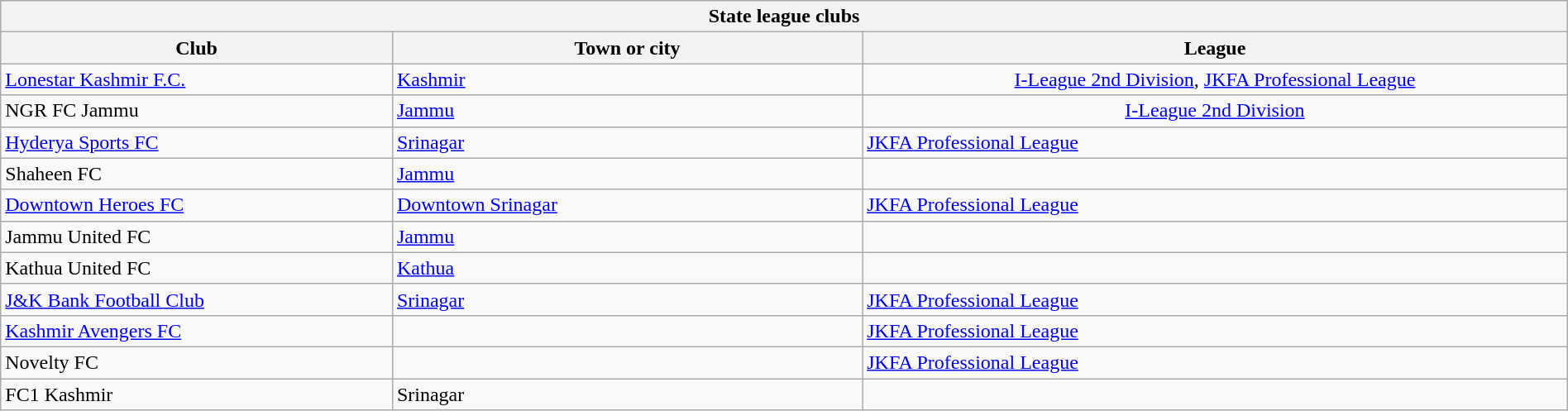<table class="wikitable sortable" width="100%">
<tr>
<th colspan="3">State league clubs</th>
</tr>
<tr>
<th !width="25%">Club</th>
<th width="30%">Town or city</th>
<th width="45%">League</th>
</tr>
<tr>
<td><a href='#'>Lonestar Kashmir F.C.</a></td>
<td><a href='#'>Kashmir</a></td>
<td align="center"><a href='#'>I-League 2nd Division</a>, <a href='#'>JKFA Professional League</a></td>
</tr>
<tr>
<td>NGR FC Jammu</td>
<td><a href='#'>Jammu</a></td>
<td align="center"><a href='#'>I-League 2nd Division</a></td>
</tr>
<tr>
<td><a href='#'>Hyderya Sports FC</a></td>
<td><a href='#'>Srinagar</a></td>
<td><a href='#'>JKFA Professional League</a></td>
</tr>
<tr>
<td>Shaheen FC</td>
<td><a href='#'>Jammu</a></td>
<td></td>
</tr>
<tr>
<td><a href='#'>Downtown Heroes FC</a></td>
<td><a href='#'>Downtown Srinagar</a></td>
<td><a href='#'>JKFA Professional League</a></td>
</tr>
<tr>
<td>Jammu United FC</td>
<td><a href='#'>Jammu</a></td>
<td></td>
</tr>
<tr>
<td>Kathua United FC</td>
<td><a href='#'>Kathua</a></td>
<td></td>
</tr>
<tr>
<td><a href='#'>J&K Bank Football Club</a></td>
<td><a href='#'>Srinagar</a></td>
<td><a href='#'>JKFA Professional League</a></td>
</tr>
<tr>
<td><a href='#'>Kashmir Avengers FC</a></td>
<td></td>
<td><a href='#'>JKFA Professional League</a></td>
</tr>
<tr>
<td>Novelty FC</td>
<td></td>
<td><a href='#'>JKFA Professional League</a></td>
</tr>
<tr>
<td>FC1 Kashmir</td>
<td>Srinagar</td>
<td></td>
</tr>
</table>
